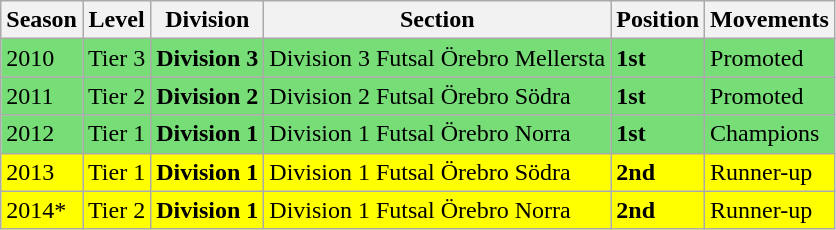<table class="wikitable">
<tr style="background:#f0f6fa;">
<th>Season</th>
<th>Level</th>
<th>Division</th>
<th>Section</th>
<th>Position</th>
<th>Movements</th>
</tr>
<tr style="background:#77DD77;">
<td>2010</td>
<td>Tier 3</td>
<td><strong>Division 3</strong></td>
<td>Division 3 Futsal Örebro Mellersta</td>
<td><strong>1st</strong></td>
<td>Promoted</td>
</tr>
<tr style="background:#77DD77;">
<td>2011</td>
<td>Tier 2</td>
<td><strong>Division 2</strong></td>
<td>Division 2 Futsal Örebro Södra</td>
<td><strong>1st</strong></td>
<td>Promoted</td>
</tr>
<tr style="background:#77DD77;">
<td>2012</td>
<td>Tier 1</td>
<td><strong>Division 1</strong></td>
<td>Division 1 Futsal Örebro Norra</td>
<td><strong>1st</strong></td>
<td>Champions</td>
</tr>
<tr style="background:#FFFF00;">
<td>2013</td>
<td>Tier 1</td>
<td><strong>Division 1</strong></td>
<td>Division 1 Futsal Örebro Södra</td>
<td><strong>2nd</strong></td>
<td>Runner-up</td>
</tr>
<tr style="background:#FFFF00;">
<td>2014*</td>
<td>Tier 2</td>
<td><strong>Division 1</strong></td>
<td>Division 1 Futsal Örebro Norra</td>
<td><strong>2nd</strong></td>
<td>Runner-up</td>
</tr>
</table>
